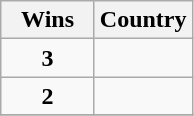<table class="wikitable" rowspan="2" style="text-align:center;" background: #f6e39c;>
<tr>
<th scope="col" style="width:55px;">Wins</th>
<th scope="col" style="text-align:center;">Country</th>
</tr>
<tr>
<td><strong>3</strong></td>
<td></td>
</tr>
<tr>
<td><strong>2</strong></td>
<td></td>
</tr>
<tr>
</tr>
</table>
